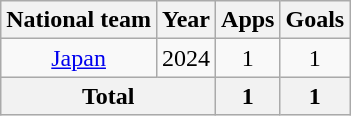<table class="wikitable" style="text-align:center">
<tr>
<th>National team</th>
<th>Year</th>
<th>Apps</th>
<th>Goals</th>
</tr>
<tr>
<td rowspan="1"><a href='#'>Japan</a></td>
<td>2024</td>
<td>1</td>
<td>1</td>
</tr>
<tr>
<th colspan="2">Total</th>
<th>1</th>
<th>1</th>
</tr>
</table>
